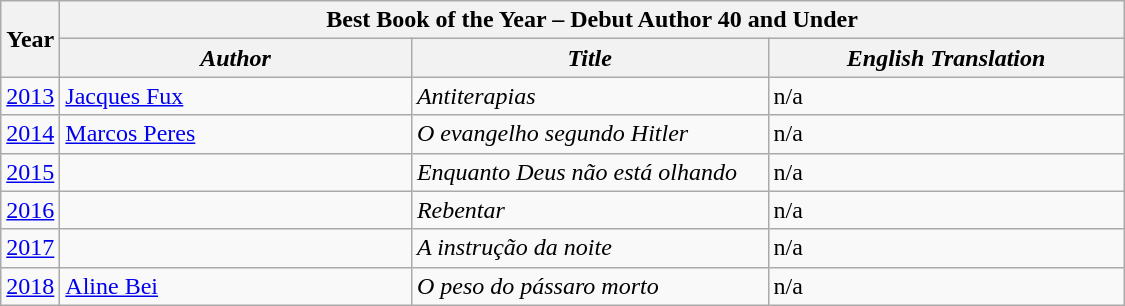<table class="wikitable" width=750>
<tr>
<th rowspan="2">Year</th>
<th colspan="3">Best Book of the Year – Debut Author 40 and Under</th>
</tr>
<tr>
<th width=250><em>Author</em></th>
<th width=250><em>Title</em></th>
<th width=250><em>English Translation</em></th>
</tr>
<tr>
<td><a href='#'>2013</a></td>
<td><a href='#'>Jacques Fux</a></td>
<td><em>Antiterapias</em></td>
<td>n/a</td>
</tr>
<tr>
<td><a href='#'>2014</a></td>
<td><a href='#'>Marcos Peres</a></td>
<td><em>O evangelho segundo Hitler</em></td>
<td>n/a</td>
</tr>
<tr>
<td><a href='#'>2015</a></td>
<td></td>
<td><em>Enquanto Deus não está olhando</em></td>
<td>n/a</td>
</tr>
<tr>
<td><a href='#'>2016</a></td>
<td></td>
<td><em>Rebentar</em></td>
<td>n/a</td>
</tr>
<tr>
<td><a href='#'>2017</a></td>
<td></td>
<td><em>A instrução da noite</em></td>
<td>n/a</td>
</tr>
<tr>
<td><a href='#'>2018</a></td>
<td><a href='#'>Aline Bei</a></td>
<td><em>O peso do pássaro morto</em></td>
<td>n/a</td>
</tr>
</table>
